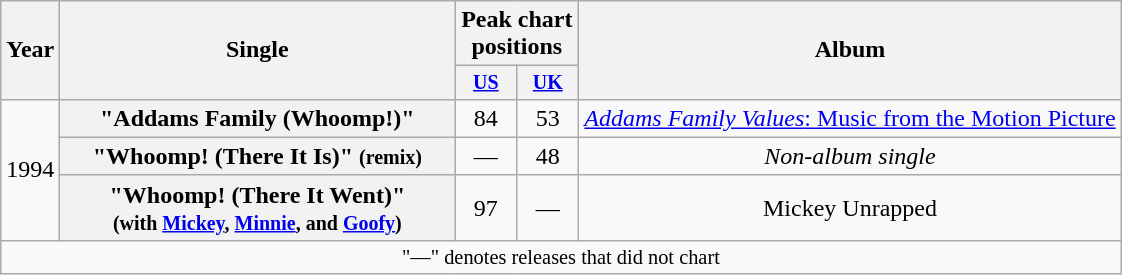<table class="wikitable plainrowheaders" style="text-align:center;">
<tr>
<th rowspan="2">Year</th>
<th rowspan="2" style="width:16em;">Single</th>
<th colspan="2">Peak chart<br>positions</th>
<th rowspan="2">Album</th>
</tr>
<tr style="font-size:smaller;">
<th style="width:35px;"><a href='#'>US</a><br></th>
<th style="width:35px;"><a href='#'>UK</a><br></th>
</tr>
<tr>
<td rowspan="3">1994</td>
<th scope="row">"Addams Family (Whoomp!)"</th>
<td>84</td>
<td>53</td>
<td><a href='#'><em>Addams Family Values</em>: Music from the Motion Picture</a></td>
</tr>
<tr>
<th scope="row">"Whoomp! (There It Is)" <small>(remix)</small></th>
<td>—</td>
<td>48</td>
<td><em>Non-album single</em></td>
</tr>
<tr>
<th scope="row">"Whoomp! (There It Went)"<br><small>(with <a href='#'>Mickey</a>, <a href='#'>Minnie</a>, and <a href='#'>Goofy</a>)</small></th>
<td>97</td>
<td>—</td>
<td>Mickey Unrapped</td>
</tr>
<tr>
<td colspan="10" style="font-size:85%">"—" denotes releases that did not chart</td>
</tr>
</table>
